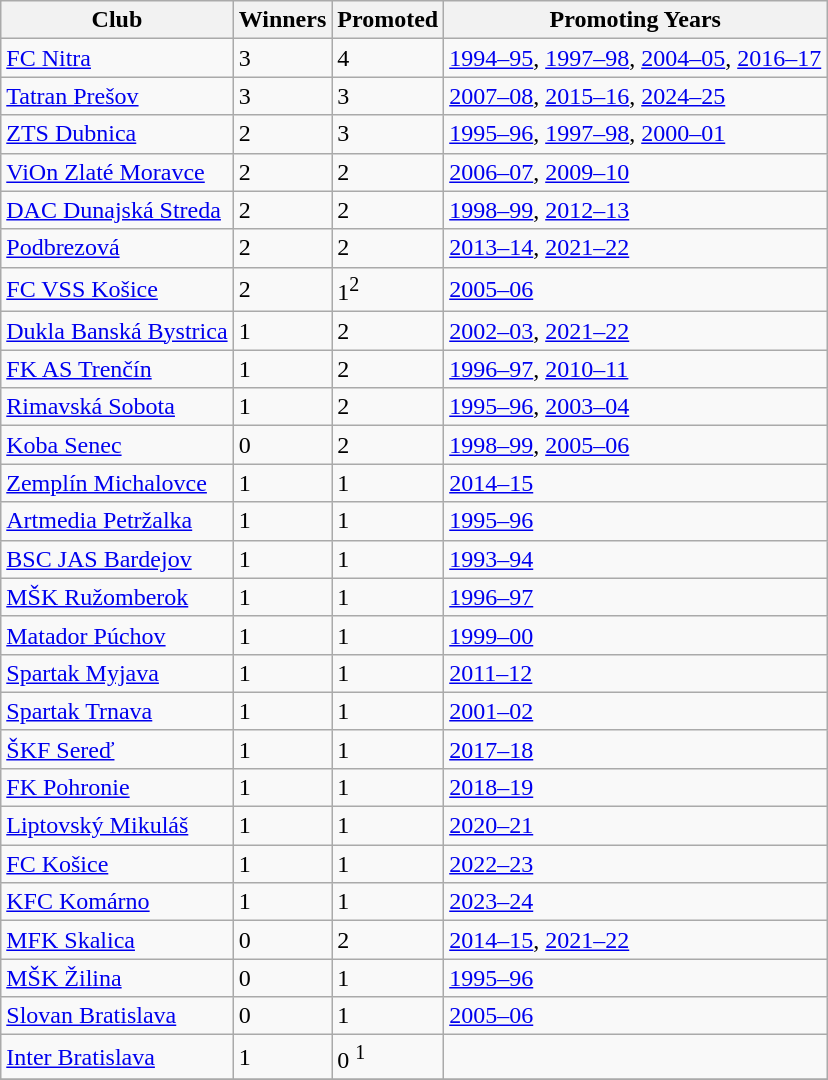<table class="wikitable">
<tr>
<th>Club</th>
<th>Winners</th>
<th>Promoted</th>
<th>Promoting Years</th>
</tr>
<tr>
<td><a href='#'>FC Nitra</a></td>
<td>3</td>
<td>4</td>
<td><a href='#'>1994–95</a>, <a href='#'>1997–98</a>, <a href='#'>2004–05</a>, <a href='#'>2016–17</a></td>
</tr>
<tr>
<td><a href='#'>Tatran Prešov</a></td>
<td>3</td>
<td>3</td>
<td><a href='#'>2007–08</a>, <a href='#'>2015–16</a>, <a href='#'>2024–25</a></td>
</tr>
<tr>
<td><a href='#'>ZTS Dubnica</a></td>
<td>2</td>
<td>3</td>
<td><a href='#'>1995–96</a>, <a href='#'>1997–98</a>, <a href='#'>2000–01</a></td>
</tr>
<tr>
<td><a href='#'>ViOn Zlaté Moravce</a></td>
<td>2</td>
<td>2</td>
<td><a href='#'>2006–07</a>, <a href='#'>2009–10</a></td>
</tr>
<tr>
<td><a href='#'>DAC Dunajská Streda</a></td>
<td>2</td>
<td>2</td>
<td><a href='#'>1998–99</a>, <a href='#'>2012–13</a></td>
</tr>
<tr>
<td><a href='#'>Podbrezová</a></td>
<td>2</td>
<td>2</td>
<td><a href='#'>2013–14</a>, <a href='#'>2021–22</a></td>
</tr>
<tr>
<td><a href='#'>FC VSS Košice</a></td>
<td>2</td>
<td>1<sup>2</sup></td>
<td><a href='#'>2005–06</a></td>
</tr>
<tr>
<td><a href='#'>Dukla Banská Bystrica</a></td>
<td>1</td>
<td>2</td>
<td><a href='#'>2002–03</a>, <a href='#'>2021–22</a></td>
</tr>
<tr>
<td><a href='#'>FK AS Trenčín</a></td>
<td>1</td>
<td>2</td>
<td><a href='#'>1996–97</a>, <a href='#'>2010–11</a></td>
</tr>
<tr>
<td><a href='#'>Rimavská Sobota</a></td>
<td>1</td>
<td>2</td>
<td><a href='#'>1995–96</a>, <a href='#'>2003–04</a></td>
</tr>
<tr>
<td><a href='#'>Koba Senec</a></td>
<td>0</td>
<td>2</td>
<td><a href='#'>1998–99</a>, <a href='#'>2005–06</a></td>
</tr>
<tr>
<td><a href='#'>Zemplín Michalovce</a></td>
<td>1</td>
<td>1</td>
<td><a href='#'>2014–15</a></td>
</tr>
<tr>
<td><a href='#'>Artmedia Petržalka</a></td>
<td>1</td>
<td>1</td>
<td><a href='#'>1995–96</a></td>
</tr>
<tr>
<td><a href='#'>BSC JAS Bardejov</a></td>
<td>1</td>
<td>1</td>
<td><a href='#'>1993–94</a></td>
</tr>
<tr>
<td><a href='#'>MŠK Ružomberok</a></td>
<td>1</td>
<td>1</td>
<td><a href='#'>1996–97</a></td>
</tr>
<tr>
<td><a href='#'>Matador Púchov</a></td>
<td>1</td>
<td>1</td>
<td><a href='#'>1999–00</a></td>
</tr>
<tr>
<td><a href='#'>Spartak Myjava</a></td>
<td>1</td>
<td>1</td>
<td><a href='#'>2011–12</a></td>
</tr>
<tr>
<td><a href='#'>Spartak Trnava</a></td>
<td>1</td>
<td>1</td>
<td><a href='#'>2001–02</a></td>
</tr>
<tr>
<td><a href='#'>ŠKF Sereď</a></td>
<td>1</td>
<td>1</td>
<td><a href='#'>2017–18</a></td>
</tr>
<tr>
<td><a href='#'>FK Pohronie</a></td>
<td>1</td>
<td>1</td>
<td><a href='#'>2018–19</a></td>
</tr>
<tr>
<td><a href='#'>Liptovský Mikuláš</a></td>
<td>1</td>
<td>1</td>
<td><a href='#'>2020–21</a></td>
</tr>
<tr>
<td><a href='#'>FC Košice</a></td>
<td>1</td>
<td>1</td>
<td><a href='#'>2022–23</a></td>
</tr>
<tr>
<td><a href='#'>KFC Komárno</a></td>
<td>1</td>
<td>1</td>
<td><a href='#'>2023–24</a></td>
</tr>
<tr>
<td><a href='#'>MFK Skalica</a></td>
<td>0</td>
<td>2</td>
<td><a href='#'>2014–15</a>, <a href='#'>2021–22</a></td>
</tr>
<tr>
<td><a href='#'>MŠK Žilina</a></td>
<td>0</td>
<td>1</td>
<td><a href='#'>1995–96</a></td>
</tr>
<tr>
<td><a href='#'>Slovan Bratislava</a></td>
<td>0</td>
<td>1</td>
<td><a href='#'>2005–06</a></td>
</tr>
<tr>
<td><a href='#'>Inter Bratislava</a></td>
<td>1</td>
<td>0 <sup>1</sup></td>
<td></td>
</tr>
<tr>
</tr>
</table>
